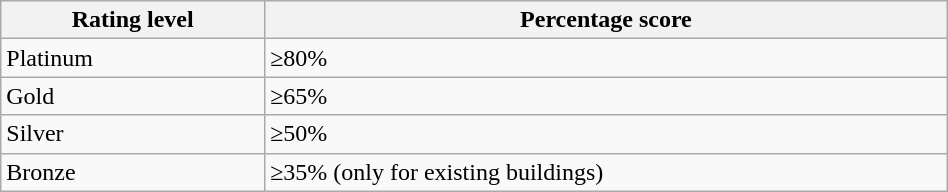<table class="wikitable" style="width: 50%">
<tr>
<th>Rating level</th>
<th>Percentage score</th>
</tr>
<tr>
<td>Platinum</td>
<td>≥80%</td>
</tr>
<tr>
<td>Gold</td>
<td>≥65%</td>
</tr>
<tr>
<td>Silver</td>
<td>≥50%</td>
</tr>
<tr>
<td>Bronze</td>
<td>≥35% (only for existing buildings)</td>
</tr>
</table>
